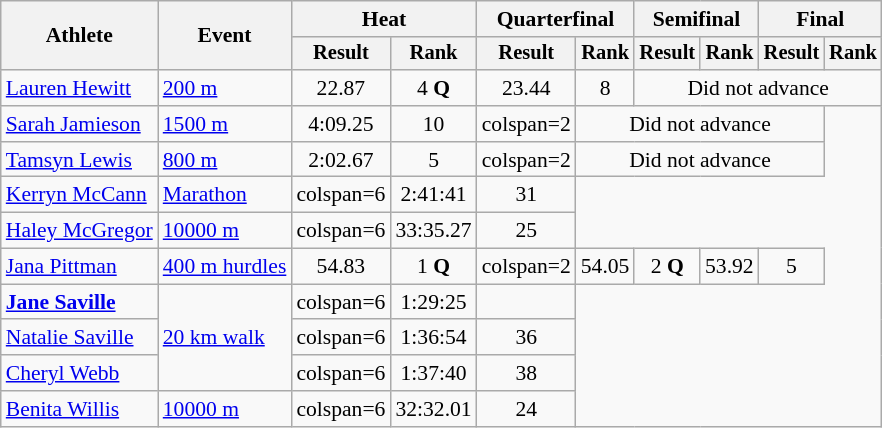<table class=wikitable style="font-size:90%">
<tr>
<th rowspan="2">Athlete</th>
<th rowspan="2">Event</th>
<th colspan="2">Heat</th>
<th colspan="2">Quarterfinal</th>
<th colspan="2">Semifinal</th>
<th colspan="2">Final</th>
</tr>
<tr style="font-size:95%">
<th>Result</th>
<th>Rank</th>
<th>Result</th>
<th>Rank</th>
<th>Result</th>
<th>Rank</th>
<th>Result</th>
<th>Rank</th>
</tr>
<tr align=center>
<td align="left"><a href='#'>Lauren Hewitt</a></td>
<td align="left"><a href='#'>200 m</a></td>
<td>22.87</td>
<td>4 <strong>Q</strong></td>
<td>23.44</td>
<td>8</td>
<td colspan=4>Did not advance</td>
</tr>
<tr align=center>
<td align="left"><a href='#'>Sarah Jamieson</a></td>
<td align="left"><a href='#'>1500 m</a></td>
<td>4:09.25</td>
<td>10</td>
<td>colspan=2 </td>
<td colspan=4>Did not advance</td>
</tr>
<tr align=center>
<td align="left"><a href='#'>Tamsyn Lewis</a></td>
<td align="left"><a href='#'>800 m</a></td>
<td>2:02.67</td>
<td>5</td>
<td>colspan=2 </td>
<td colspan=4>Did not advance</td>
</tr>
<tr align=center>
<td align="left"><a href='#'>Kerryn McCann</a></td>
<td align="left"><a href='#'>Marathon</a></td>
<td>colspan=6 </td>
<td>2:41:41</td>
<td>31</td>
</tr>
<tr align=center>
<td align="left"><a href='#'>Haley McGregor</a></td>
<td align="left"><a href='#'>10000 m</a></td>
<td>colspan=6 </td>
<td>33:35.27</td>
<td>25</td>
</tr>
<tr align=center>
<td align="left"><a href='#'>Jana Pittman</a></td>
<td align="left"><a href='#'>400 m hurdles</a></td>
<td>54.83</td>
<td>1 <strong>Q</strong></td>
<td>colspan=2 </td>
<td>54.05</td>
<td>2 <strong>Q</strong></td>
<td>53.92</td>
<td>5</td>
</tr>
<tr align=center>
<td align="left"><strong><a href='#'>Jane Saville</a></strong></td>
<td align="left" rowspan=3><a href='#'>20 km walk</a></td>
<td>colspan=6 </td>
<td>1:29:25</td>
<td></td>
</tr>
<tr align=center>
<td align="left"><a href='#'>Natalie Saville</a></td>
<td>colspan=6 </td>
<td>1:36:54</td>
<td>36</td>
</tr>
<tr align=center>
<td align="left"><a href='#'>Cheryl Webb</a></td>
<td>colspan=6 </td>
<td>1:37:40</td>
<td>38</td>
</tr>
<tr align=center>
<td align="left"><a href='#'>Benita Willis</a></td>
<td align="left"><a href='#'>10000 m</a></td>
<td>colspan=6 </td>
<td>32:32.01</td>
<td>24</td>
</tr>
</table>
